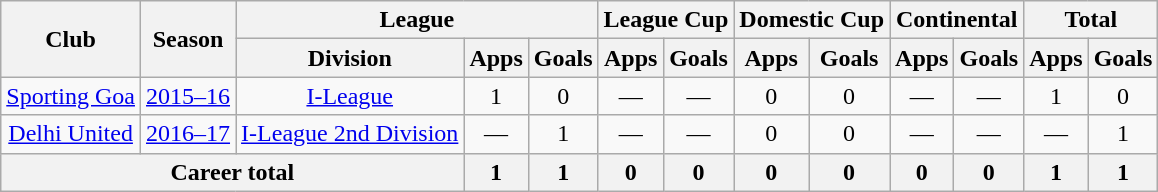<table class="wikitable" style="text-align: center;">
<tr>
<th rowspan="2">Club</th>
<th rowspan="2">Season</th>
<th colspan="3">League</th>
<th colspan="2">League Cup</th>
<th colspan="2">Domestic Cup</th>
<th colspan="2">Continental</th>
<th colspan="2">Total</th>
</tr>
<tr>
<th>Division</th>
<th>Apps</th>
<th>Goals</th>
<th>Apps</th>
<th>Goals</th>
<th>Apps</th>
<th>Goals</th>
<th>Apps</th>
<th>Goals</th>
<th>Apps</th>
<th>Goals</th>
</tr>
<tr>
<td rowspan="1"><a href='#'>Sporting Goa</a></td>
<td><a href='#'>2015–16</a></td>
<td><a href='#'>I-League</a></td>
<td>1</td>
<td>0</td>
<td>—</td>
<td>—</td>
<td>0</td>
<td>0</td>
<td>—</td>
<td>—</td>
<td>1</td>
<td>0</td>
</tr>
<tr>
<td rowspan="1"><a href='#'>Delhi United</a></td>
<td><a href='#'>2016–17</a></td>
<td><a href='#'>I-League 2nd Division</a></td>
<td>—</td>
<td>1</td>
<td>—</td>
<td>—</td>
<td>0</td>
<td>0</td>
<td>—</td>
<td>—</td>
<td>—</td>
<td>1</td>
</tr>
<tr>
<th colspan="3">Career total</th>
<th>1</th>
<th>1</th>
<th>0</th>
<th>0</th>
<th>0</th>
<th>0</th>
<th>0</th>
<th>0</th>
<th>1</th>
<th>1</th>
</tr>
</table>
